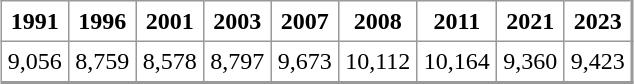<table align="center" rules="all" cellspacing="0" cellpadding="4" style="border: 1px solid #999; border-right: 2px solid #999; border-bottom:2px solid #999">
<tr>
<th>1991</th>
<th>1996</th>
<th>2001</th>
<th>2003</th>
<th>2007</th>
<th>2008</th>
<th>2011</th>
<th>2021</th>
<th>2023</th>
</tr>
<tr>
<td align=center>9,056</td>
<td align=center>8,759</td>
<td align=center>8,578</td>
<td align=center>8,797</td>
<td align=center>9,673</td>
<td align=center>10,112</td>
<td align=center>10,164</td>
<td align=center>9,360</td>
<td align=center>9,423</td>
</tr>
</table>
